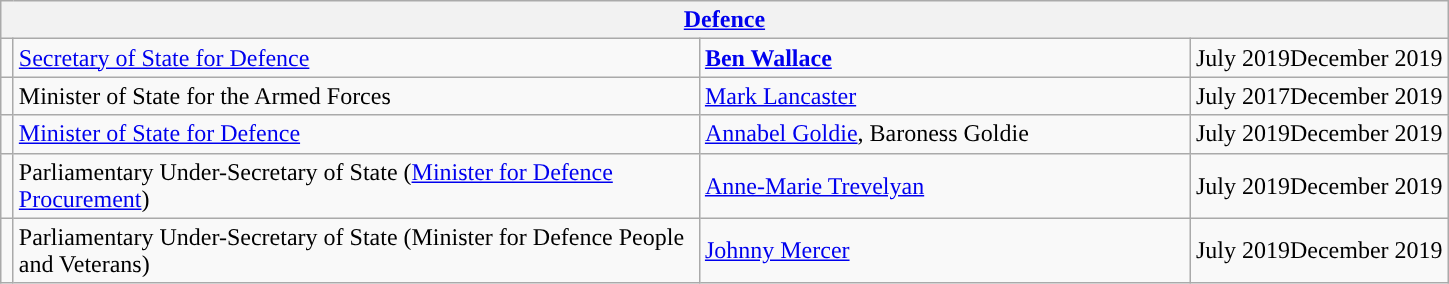<table class="wikitable">
<tr>
<th colspan="4"><a href='#'>Defence</a></th>
</tr>
<tr>
<td style="width: 1px; background: "></td>
<td style="width: 450px;"><a href='#'>Secretary of State for Defence</a></td>
<td style="width: 320px;"><strong><a href='#'>Ben Wallace</a></strong></td>
<td>July 2019December 2019</td>
</tr>
<tr>
<td style="width: 1px; background: "></td>
<td style="width: 450px;">Minister of State for the Armed Forces</td>
<td style="width: 320px;"><a href='#'>Mark Lancaster</a></td>
<td>July 2017December 2019</td>
</tr>
<tr>
<td style="width: 1px; background: "></td>
<td style="width: 450px;"><a href='#'>Minister of State for Defence</a></td>
<td style="width: 320px;"><a href='#'>Annabel Goldie</a>, Baroness Goldie </td>
<td>July 2019December 2019</td>
</tr>
<tr>
<td style="width: 1px; background: "></td>
<td>Parliamentary Under-Secretary of State (<a href='#'>Minister for Defence Procurement</a>)</td>
<td><a href='#'>Anne-Marie Trevelyan</a></td>
<td>July 2019December 2019</td>
</tr>
<tr>
<td style="width: 1px; background: "></td>
<td>Parliamentary Under-Secretary of State (Minister for Defence People and Veterans)</td>
<td><a href='#'>Johnny Mercer</a><br></td>
<td>July 2019December 2019</td>
</tr>
</table>
